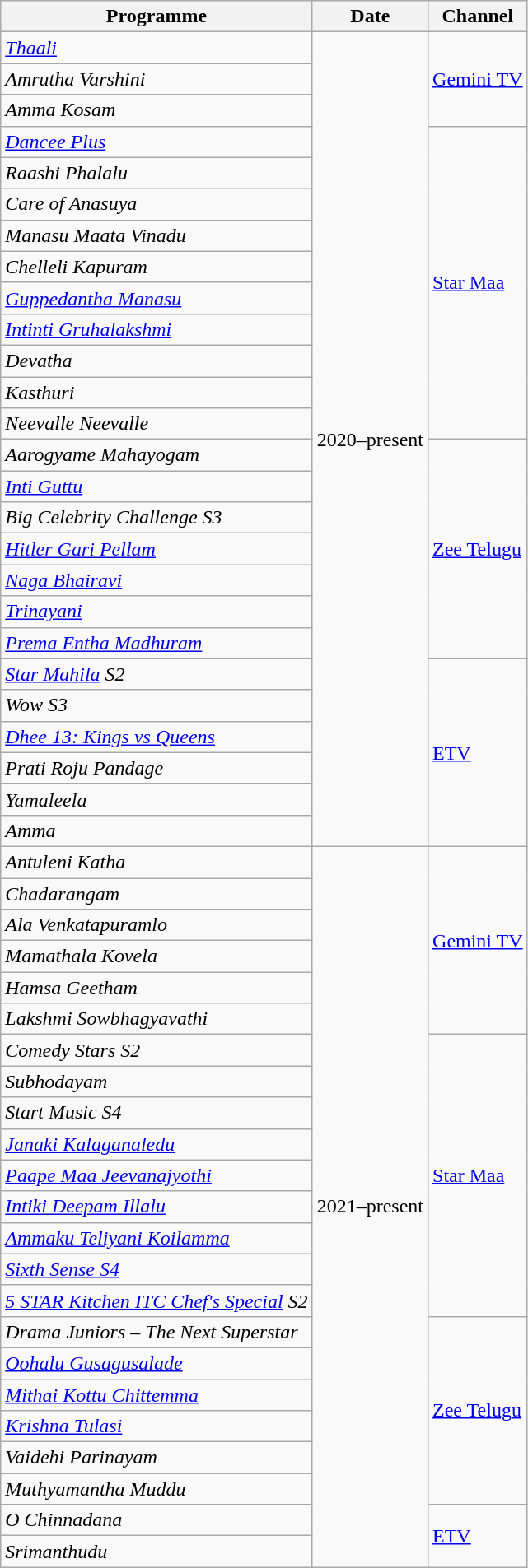<table class="wikitable sortable">
<tr>
<th>Programme</th>
<th>Date</th>
<th>Channel</th>
</tr>
<tr>
<td><em><a href='#'>Thaali</a></em></td>
<td rowspan="26">2020–present</td>
<td rowspan="3"><a href='#'>Gemini TV</a></td>
</tr>
<tr>
<td><em>Amrutha Varshini</em></td>
</tr>
<tr>
<td><em>Amma Kosam</em></td>
</tr>
<tr>
<td><em><a href='#'>Dancee Plus</a></em></td>
<td rowspan="10"><a href='#'>Star Maa</a></td>
</tr>
<tr>
<td><em>Raashi Phalalu</em></td>
</tr>
<tr>
<td><em>Care of Anasuya</em></td>
</tr>
<tr>
<td><em>Manasu Maata Vinadu</em></td>
</tr>
<tr>
<td><em>Chelleli Kapuram</em></td>
</tr>
<tr>
<td><em><a href='#'>Guppedantha Manasu</a></em></td>
</tr>
<tr>
<td><em><a href='#'>Intinti Gruhalakshmi</a></em></td>
</tr>
<tr>
<td><em>Devatha</em></td>
</tr>
<tr>
<td><em>Kasthuri</em></td>
</tr>
<tr>
<td><em>Neevalle Neevalle</em></td>
</tr>
<tr>
<td><em>Aarogyame Mahayogam</em></td>
<td rowspan="7"><a href='#'>Zee Telugu</a></td>
</tr>
<tr>
<td><em><a href='#'>Inti Guttu</a></em></td>
</tr>
<tr>
<td><em>Big Celebrity Challenge S3</em></td>
</tr>
<tr>
<td><em><a href='#'>Hitler Gari Pellam</a></em></td>
</tr>
<tr>
<td><em><a href='#'>Naga Bhairavi</a></em></td>
</tr>
<tr>
<td><em><a href='#'>Trinayani</a></em></td>
</tr>
<tr>
<td><em><a href='#'>Prema Entha Madhuram</a></em></td>
</tr>
<tr>
<td><em><a href='#'>Star Mahila</a> S2</em></td>
<td rowspan="6"><a href='#'>ETV</a></td>
</tr>
<tr>
<td><em>Wow S3</em></td>
</tr>
<tr>
<td><em><a href='#'>Dhee 13: Kings vs Queens</a></em></td>
</tr>
<tr>
<td><em>Prati Roju Pandage</em></td>
</tr>
<tr>
<td><em>Yamaleela</em></td>
</tr>
<tr>
<td><em>Amma</em></td>
</tr>
<tr>
<td><em>Antuleni Katha</em></td>
<td rowspan="23">2021–present</td>
<td rowspan="6"><a href='#'>Gemini TV</a></td>
</tr>
<tr>
<td><em>Chadarangam</em></td>
</tr>
<tr>
<td><em>Ala Venkatapuramlo</em></td>
</tr>
<tr>
<td><em>Mamathala Kovela</em></td>
</tr>
<tr>
<td><em>Hamsa Geetham</em></td>
</tr>
<tr>
<td><em>Lakshmi Sowbhagyavathi</em></td>
</tr>
<tr>
<td><em>Comedy Stars S2</em></td>
<td rowspan="9"><a href='#'>Star Maa</a></td>
</tr>
<tr>
<td><em>Subhodayam</em></td>
</tr>
<tr>
<td><em>Start Music S4</em></td>
</tr>
<tr>
<td><em><a href='#'>Janaki Kalaganaledu</a></em></td>
</tr>
<tr>
<td><em><a href='#'>Paape Maa Jeevanajyothi</a></em></td>
</tr>
<tr>
<td><em><a href='#'>Intiki Deepam Illalu</a></em></td>
</tr>
<tr>
<td><em><a href='#'>Ammaku Teliyani Koilamma</a></em></td>
</tr>
<tr>
<td><em><a href='#'>Sixth Sense S4</a></em></td>
</tr>
<tr>
<td><em><a href='#'>5 STAR Kitchen ITC Chef's Special</a> S2</em></td>
</tr>
<tr>
<td><em>Drama Juniors – The Next Superstar</em></td>
<td rowspan="6"><a href='#'>Zee Telugu</a></td>
</tr>
<tr>
<td><em><a href='#'>Oohalu Gusagusalade</a></em></td>
</tr>
<tr>
<td><em><a href='#'>Mithai Kottu Chittemma</a></em></td>
</tr>
<tr>
<td><em><a href='#'>Krishna Tulasi</a></em></td>
</tr>
<tr>
<td><em>Vaidehi Parinayam</em></td>
</tr>
<tr>
<td><em>Muthyamantha Muddu</em></td>
</tr>
<tr>
<td><em>O Chinnadana</em></td>
<td rowspan="2"><a href='#'>ETV</a></td>
</tr>
<tr>
<td><em>Srimanthudu</em></td>
</tr>
</table>
